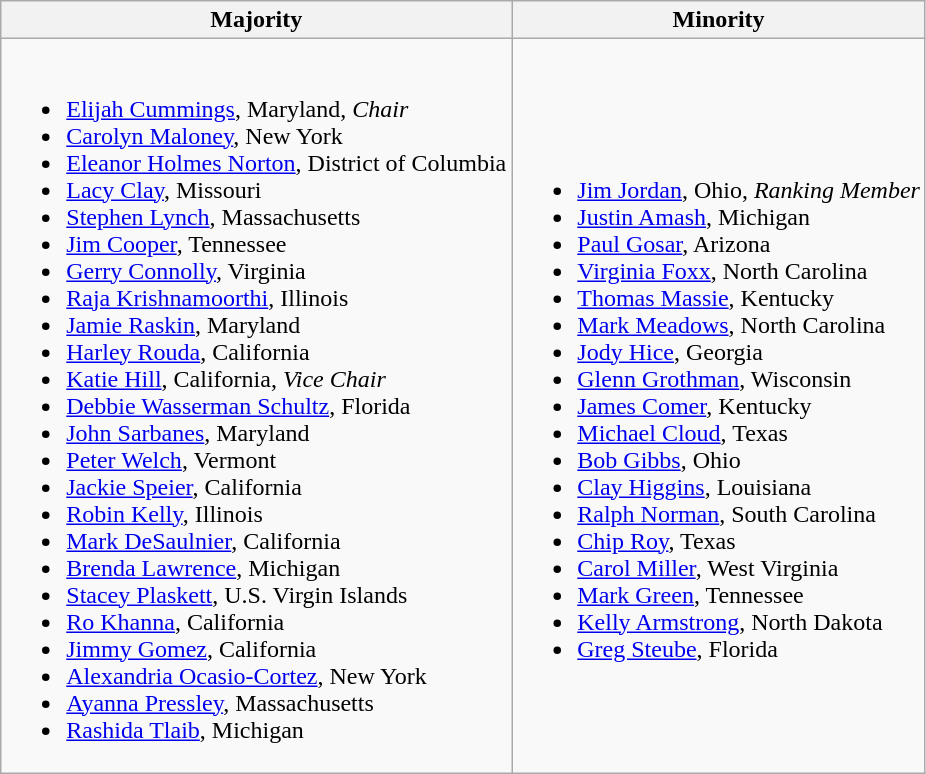<table class=wikitable>
<tr>
<th>Majority</th>
<th>Minority</th>
</tr>
<tr>
<td><br><ul><li><a href='#'>Elijah Cummings</a>, Maryland, <em>Chair</em></li><li><a href='#'>Carolyn Maloney</a>, New York</li><li><a href='#'>Eleanor Holmes Norton</a>, District of Columbia</li><li><a href='#'>Lacy Clay</a>, Missouri</li><li><a href='#'>Stephen Lynch</a>, Massachusetts</li><li><a href='#'>Jim Cooper</a>, Tennessee</li><li><a href='#'>Gerry Connolly</a>, Virginia</li><li><a href='#'>Raja Krishnamoorthi</a>, Illinois</li><li><a href='#'>Jamie Raskin</a>, Maryland</li><li><a href='#'>Harley Rouda</a>, California</li><li><a href='#'>Katie Hill</a>, California, <em>Vice Chair</em></li><li><a href='#'>Debbie Wasserman Schultz</a>, Florida</li><li><a href='#'>John Sarbanes</a>, Maryland</li><li><a href='#'>Peter Welch</a>, Vermont</li><li><a href='#'>Jackie Speier</a>, California</li><li><a href='#'>Robin Kelly</a>, Illinois</li><li><a href='#'>Mark DeSaulnier</a>, California</li><li><a href='#'>Brenda Lawrence</a>, Michigan</li><li><a href='#'>Stacey Plaskett</a>, U.S. Virgin Islands</li><li><a href='#'>Ro Khanna</a>, California</li><li><a href='#'>Jimmy Gomez</a>, California</li><li><a href='#'>Alexandria Ocasio-Cortez</a>, New York</li><li><a href='#'>Ayanna Pressley</a>, Massachusetts</li><li><a href='#'>Rashida Tlaib</a>, Michigan</li></ul></td>
<td><br><ul><li><a href='#'>Jim Jordan</a>, Ohio, <em>Ranking Member</em></li><li><a href='#'>Justin Amash</a>, Michigan</li><li><a href='#'>Paul Gosar</a>, Arizona</li><li><a href='#'>Virginia Foxx</a>, North Carolina</li><li><a href='#'>Thomas Massie</a>, Kentucky</li><li><a href='#'>Mark Meadows</a>, North Carolina</li><li><a href='#'>Jody Hice</a>, Georgia</li><li><a href='#'>Glenn Grothman</a>, Wisconsin</li><li><a href='#'>James Comer</a>, Kentucky</li><li><a href='#'>Michael Cloud</a>, Texas</li><li><a href='#'>Bob Gibbs</a>, Ohio</li><li><a href='#'>Clay Higgins</a>, Louisiana</li><li><a href='#'>Ralph Norman</a>, South Carolina</li><li><a href='#'>Chip Roy</a>, Texas</li><li><a href='#'>Carol Miller</a>, West Virginia</li><li><a href='#'>Mark Green</a>, Tennessee</li><li><a href='#'>Kelly Armstrong</a>, North Dakota</li><li><a href='#'>Greg Steube</a>, Florida</li></ul></td>
</tr>
</table>
